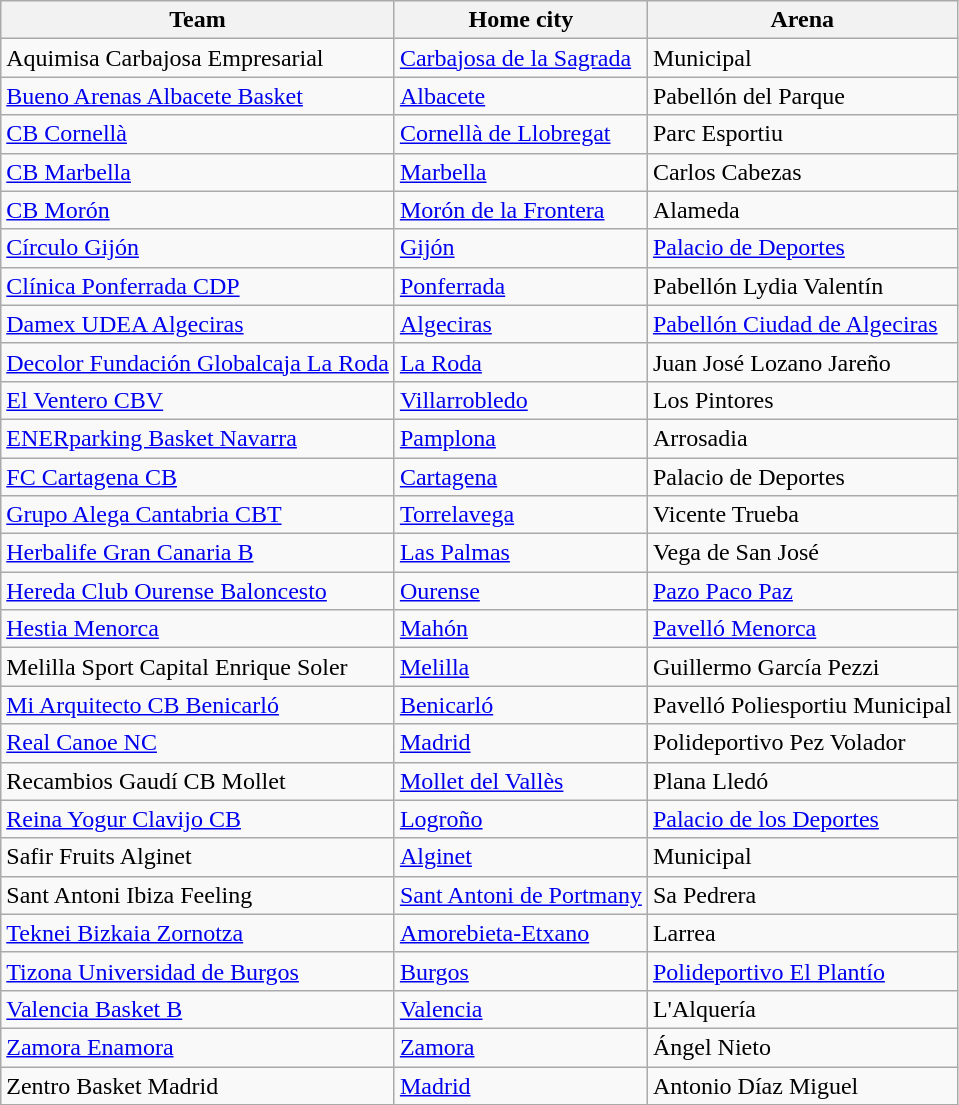<table class="wikitable sortable">
<tr>
<th>Team</th>
<th>Home city</th>
<th>Arena</th>
</tr>
<tr>
<td>Aquimisa Carbajosa Empresarial</td>
<td><a href='#'>Carbajosa de la Sagrada</a></td>
<td>Municipal</td>
</tr>
<tr>
<td><a href='#'>Bueno Arenas Albacete Basket</a></td>
<td><a href='#'>Albacete</a></td>
<td>Pabellón del Parque</td>
</tr>
<tr>
<td><a href='#'>CB Cornellà</a></td>
<td><a href='#'>Cornellà de Llobregat</a></td>
<td>Parc Esportiu</td>
</tr>
<tr>
<td><a href='#'>CB Marbella</a></td>
<td><a href='#'>Marbella</a></td>
<td>Carlos Cabezas</td>
</tr>
<tr>
<td><a href='#'>CB Morón</a></td>
<td><a href='#'>Morón de la Frontera</a></td>
<td>Alameda</td>
</tr>
<tr>
<td><a href='#'>Círculo Gijón</a></td>
<td><a href='#'>Gijón</a></td>
<td><a href='#'>Palacio de Deportes</a></td>
</tr>
<tr>
<td><a href='#'>Clínica Ponferrada CDP</a></td>
<td><a href='#'>Ponferrada</a></td>
<td>Pabellón Lydia Valentín</td>
</tr>
<tr>
<td><a href='#'>Damex UDEA Algeciras</a></td>
<td><a href='#'>Algeciras</a></td>
<td><a href='#'>Pabellón Ciudad de Algeciras</a></td>
</tr>
<tr>
<td><a href='#'>Decolor Fundación Globalcaja La Roda</a></td>
<td><a href='#'>La Roda</a></td>
<td>Juan José Lozano Jareño</td>
</tr>
<tr>
<td><a href='#'>El Ventero CBV</a></td>
<td><a href='#'>Villarrobledo</a></td>
<td>Los Pintores</td>
</tr>
<tr>
<td><a href='#'>ENERparking Basket Navarra</a></td>
<td><a href='#'>Pamplona</a></td>
<td>Arrosadia</td>
</tr>
<tr>
<td><a href='#'>FC Cartagena CB</a></td>
<td><a href='#'>Cartagena</a></td>
<td>Palacio de Deportes</td>
</tr>
<tr>
<td><a href='#'>Grupo Alega Cantabria CBT</a></td>
<td><a href='#'>Torrelavega</a></td>
<td>Vicente Trueba</td>
</tr>
<tr>
<td><a href='#'>Herbalife Gran Canaria B</a></td>
<td><a href='#'>Las Palmas</a></td>
<td>Vega de San José</td>
</tr>
<tr>
<td><a href='#'>Hereda Club Ourense Baloncesto</a></td>
<td><a href='#'>Ourense</a></td>
<td><a href='#'>Pazo Paco Paz</a></td>
</tr>
<tr>
<td><a href='#'>Hestia Menorca</a></td>
<td><a href='#'>Mahón</a></td>
<td><a href='#'>Pavelló Menorca</a></td>
</tr>
<tr>
<td>Melilla Sport Capital Enrique Soler</td>
<td><a href='#'>Melilla</a></td>
<td>Guillermo García Pezzi</td>
</tr>
<tr>
<td><a href='#'>Mi Arquitecto CB Benicarló</a></td>
<td><a href='#'>Benicarló</a></td>
<td>Pavelló Poliesportiu Municipal</td>
</tr>
<tr>
<td><a href='#'>Real Canoe NC</a></td>
<td><a href='#'>Madrid</a></td>
<td>Polideportivo Pez Volador</td>
</tr>
<tr>
<td>Recambios Gaudí CB Mollet</td>
<td><a href='#'>Mollet del Vallès</a></td>
<td>Plana Lledó</td>
</tr>
<tr>
<td><a href='#'>Reina Yogur Clavijo CB</a></td>
<td><a href='#'>Logroño</a></td>
<td><a href='#'>Palacio de los Deportes</a></td>
</tr>
<tr>
<td>Safir Fruits Alginet</td>
<td><a href='#'>Alginet</a></td>
<td>Municipal</td>
</tr>
<tr>
<td>Sant Antoni Ibiza Feeling</td>
<td><a href='#'>Sant Antoni de Portmany</a></td>
<td>Sa Pedrera</td>
</tr>
<tr>
<td><a href='#'>Teknei Bizkaia Zornotza</a></td>
<td><a href='#'>Amorebieta-Etxano</a></td>
<td>Larrea</td>
</tr>
<tr>
<td><a href='#'>Tizona Universidad de Burgos</a></td>
<td><a href='#'>Burgos</a></td>
<td><a href='#'>Polideportivo El Plantío</a></td>
</tr>
<tr>
<td><a href='#'>Valencia Basket B</a></td>
<td><a href='#'>Valencia</a></td>
<td>L'Alquería</td>
</tr>
<tr>
<td><a href='#'>Zamora Enamora</a></td>
<td><a href='#'>Zamora</a></td>
<td>Ángel Nieto</td>
</tr>
<tr>
<td>Zentro Basket Madrid</td>
<td><a href='#'>Madrid</a></td>
<td>Antonio Díaz Miguel</td>
</tr>
</table>
